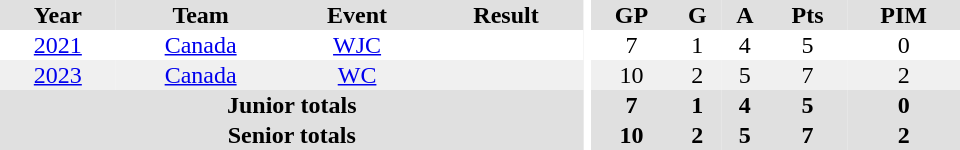<table border="0" cellpadding="1" cellspacing="0" ID="Table3" style="text-align:center; width:40em">
<tr ALIGN="center" bgcolor="#e0e0e0">
<th>Year</th>
<th>Team</th>
<th>Event</th>
<th>Result</th>
<th rowspan="99" bgcolor="#ffffff"></th>
<th>GP</th>
<th>G</th>
<th>A</th>
<th>Pts</th>
<th>PIM</th>
</tr>
<tr>
<td><a href='#'>2021</a></td>
<td><a href='#'>Canada</a></td>
<td><a href='#'>WJC</a></td>
<td></td>
<td>7</td>
<td>1</td>
<td>4</td>
<td>5</td>
<td>0</td>
</tr>
<tr bgcolor="#f0f0f0">
<td><a href='#'>2023</a></td>
<td><a href='#'>Canada</a></td>
<td><a href='#'>WC</a></td>
<td></td>
<td>10</td>
<td>2</td>
<td>5</td>
<td>7</td>
<td>2</td>
</tr>
<tr bgcolor="#e0e0e0">
<th colspan="4">Junior totals</th>
<th>7</th>
<th>1</th>
<th>4</th>
<th>5</th>
<th>0</th>
</tr>
<tr bgcolor="#e0e0e0">
<th colspan="4">Senior totals</th>
<th>10</th>
<th>2</th>
<th>5</th>
<th>7</th>
<th>2</th>
</tr>
</table>
